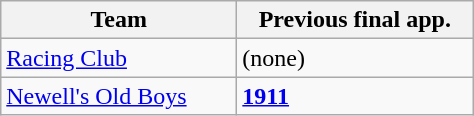<table class="wikitable">
<tr>
<th width=150px>Team</th>
<th width=150px>Previous final app.</th>
</tr>
<tr>
<td><a href='#'>Racing Club</a></td>
<td>(none)</td>
</tr>
<tr>
<td><a href='#'>Newell's Old Boys</a></td>
<td><strong><a href='#'>1911</a></strong></td>
</tr>
</table>
